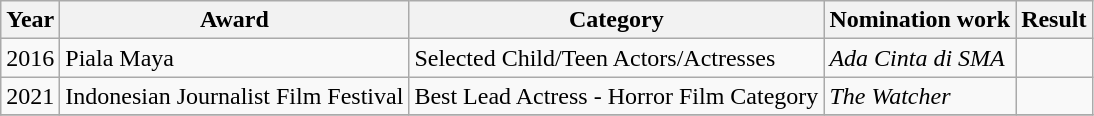<table class="wikitable">
<tr>
<th>Year</th>
<th>Award</th>
<th>Category</th>
<th>Nomination work</th>
<th>Result</th>
</tr>
<tr>
<td>2016</td>
<td>Piala Maya</td>
<td>Selected Child/Teen Actors/Actresses</td>
<td><em>Ada Cinta di SMA</em></td>
<td></td>
</tr>
<tr>
<td>2021</td>
<td>Indonesian Journalist Film Festival</td>
<td>Best Lead Actress - Horror Film Category</td>
<td><em>The Watcher</em></td>
<td></td>
</tr>
<tr>
</tr>
</table>
